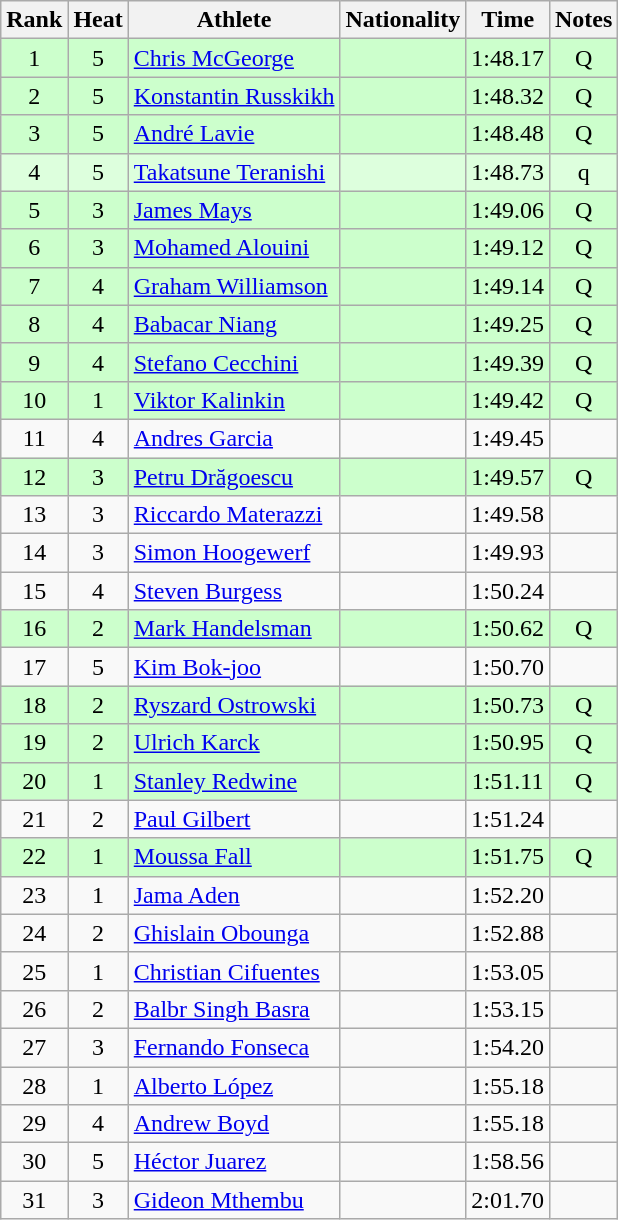<table class="wikitable sortable" style="text-align:center">
<tr>
<th>Rank</th>
<th>Heat</th>
<th>Athlete</th>
<th>Nationality</th>
<th>Time</th>
<th>Notes</th>
</tr>
<tr bgcolor=ccffcc>
<td>1</td>
<td>5</td>
<td align=left><a href='#'>Chris McGeorge</a></td>
<td align=left></td>
<td>1:48.17</td>
<td>Q</td>
</tr>
<tr bgcolor=ccffcc>
<td>2</td>
<td>5</td>
<td align=left><a href='#'>Konstantin Russkikh</a></td>
<td align=left></td>
<td>1:48.32</td>
<td>Q</td>
</tr>
<tr bgcolor=ccffcc>
<td>3</td>
<td>5</td>
<td align=left><a href='#'>André Lavie</a></td>
<td align=left></td>
<td>1:48.48</td>
<td>Q</td>
</tr>
<tr bgcolor=ddffdd>
<td>4</td>
<td>5</td>
<td align=left><a href='#'>Takatsune Teranishi</a></td>
<td align=left></td>
<td>1:48.73</td>
<td>q</td>
</tr>
<tr bgcolor=ccffcc>
<td>5</td>
<td>3</td>
<td align=left><a href='#'>James Mays</a></td>
<td align=left></td>
<td>1:49.06</td>
<td>Q</td>
</tr>
<tr bgcolor=ccffcc>
<td>6</td>
<td>3</td>
<td align=left><a href='#'>Mohamed Alouini</a></td>
<td align=left></td>
<td>1:49.12</td>
<td>Q</td>
</tr>
<tr bgcolor=ccffcc>
<td>7</td>
<td>4</td>
<td align=left><a href='#'>Graham Williamson</a></td>
<td align=left></td>
<td>1:49.14</td>
<td>Q</td>
</tr>
<tr bgcolor=ccffcc>
<td>8</td>
<td>4</td>
<td align=left><a href='#'>Babacar Niang</a></td>
<td align=left></td>
<td>1:49.25</td>
<td>Q</td>
</tr>
<tr bgcolor=ccffcc>
<td>9</td>
<td>4</td>
<td align=left><a href='#'>Stefano Cecchini</a></td>
<td align=left></td>
<td>1:49.39</td>
<td>Q</td>
</tr>
<tr bgcolor=ccffcc>
<td>10</td>
<td>1</td>
<td align=left><a href='#'>Viktor Kalinkin</a></td>
<td align=left></td>
<td>1:49.42</td>
<td>Q</td>
</tr>
<tr>
<td>11</td>
<td>4</td>
<td align=left><a href='#'>Andres Garcia</a></td>
<td align=left></td>
<td>1:49.45</td>
<td></td>
</tr>
<tr bgcolor=ccffcc>
<td>12</td>
<td>3</td>
<td align=left><a href='#'>Petru Drăgoescu</a></td>
<td align=left></td>
<td>1:49.57</td>
<td>Q</td>
</tr>
<tr>
<td>13</td>
<td>3</td>
<td align=left><a href='#'>Riccardo Materazzi</a></td>
<td align=left></td>
<td>1:49.58</td>
<td></td>
</tr>
<tr>
<td>14</td>
<td>3</td>
<td align=left><a href='#'>Simon Hoogewerf</a></td>
<td align=left></td>
<td>1:49.93</td>
<td></td>
</tr>
<tr>
<td>15</td>
<td>4</td>
<td align=left><a href='#'>Steven Burgess</a></td>
<td align=left></td>
<td>1:50.24</td>
<td></td>
</tr>
<tr bgcolor=ccffcc>
<td>16</td>
<td>2</td>
<td align=left><a href='#'>Mark Handelsman</a></td>
<td align=left></td>
<td>1:50.62</td>
<td>Q</td>
</tr>
<tr>
<td>17</td>
<td>5</td>
<td align=left><a href='#'>Kim Bok-joo</a></td>
<td align=left></td>
<td>1:50.70</td>
<td></td>
</tr>
<tr bgcolor=ccffcc>
<td>18</td>
<td>2</td>
<td align=left><a href='#'>Ryszard Ostrowski</a></td>
<td align=left></td>
<td>1:50.73</td>
<td>Q</td>
</tr>
<tr bgcolor=ccffcc>
<td>19</td>
<td>2</td>
<td align=left><a href='#'>Ulrich Karck</a></td>
<td align=left></td>
<td>1:50.95</td>
<td>Q</td>
</tr>
<tr bgcolor=ccffcc>
<td>20</td>
<td>1</td>
<td align=left><a href='#'>Stanley Redwine</a></td>
<td align=left></td>
<td>1:51.11</td>
<td>Q</td>
</tr>
<tr>
<td>21</td>
<td>2</td>
<td align=left><a href='#'>Paul Gilbert</a></td>
<td align=left></td>
<td>1:51.24</td>
<td></td>
</tr>
<tr bgcolor=ccffcc>
<td>22</td>
<td>1</td>
<td align=left><a href='#'>Moussa Fall</a></td>
<td align=left></td>
<td>1:51.75</td>
<td>Q</td>
</tr>
<tr>
<td>23</td>
<td>1</td>
<td align=left><a href='#'>Jama Aden</a></td>
<td align=left></td>
<td>1:52.20</td>
<td></td>
</tr>
<tr>
<td>24</td>
<td>2</td>
<td align=left><a href='#'>Ghislain Obounga</a></td>
<td align=left></td>
<td>1:52.88</td>
<td></td>
</tr>
<tr>
<td>25</td>
<td>1</td>
<td align=left><a href='#'>Christian Cifuentes</a></td>
<td align=left></td>
<td>1:53.05</td>
<td></td>
</tr>
<tr>
<td>26</td>
<td>2</td>
<td align=left><a href='#'>Balbr Singh Basra</a></td>
<td align=left></td>
<td>1:53.15</td>
<td></td>
</tr>
<tr>
<td>27</td>
<td>3</td>
<td align=left><a href='#'>Fernando Fonseca</a></td>
<td align=left></td>
<td>1:54.20</td>
<td></td>
</tr>
<tr>
<td>28</td>
<td>1</td>
<td align=left><a href='#'>Alberto López</a></td>
<td align=left></td>
<td>1:55.18</td>
<td></td>
</tr>
<tr>
<td>29</td>
<td>4</td>
<td align=left><a href='#'>Andrew Boyd</a></td>
<td align=left></td>
<td>1:55.18</td>
<td></td>
</tr>
<tr>
<td>30</td>
<td>5</td>
<td align=left><a href='#'>Héctor Juarez</a></td>
<td align=left></td>
<td>1:58.56</td>
<td></td>
</tr>
<tr>
<td>31</td>
<td>3</td>
<td align=left><a href='#'>Gideon Mthembu</a></td>
<td align=left></td>
<td>2:01.70</td>
<td></td>
</tr>
</table>
